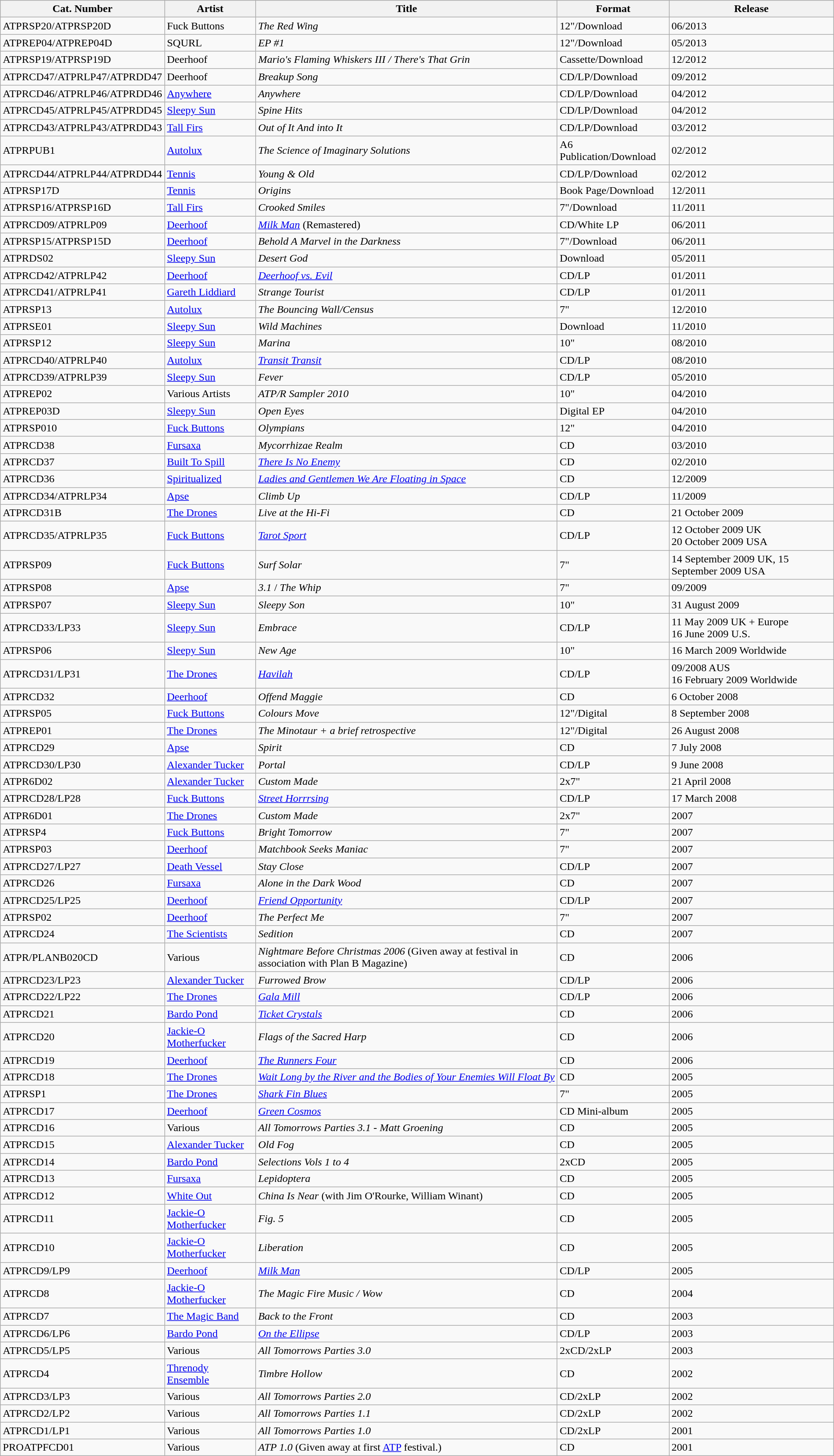<table class="wikitable sortable">
<tr>
<th align="left">Cat. Number</th>
<th align="left">Artist</th>
<th align="left">Title</th>
<th align="left">Format</th>
<th align="left">Release</th>
</tr>
<tr>
<td>ATPRSP20/ATPRSP20D</td>
<td>Fuck Buttons</td>
<td><em>The Red Wing</em></td>
<td>12"/Download</td>
<td>06/2013</td>
</tr>
<tr>
<td>ATPREP04/ATPREP04D</td>
<td>SQURL</td>
<td><em>EP #1</em></td>
<td>12"/Download</td>
<td>05/2013</td>
</tr>
<tr>
<td>ATPRSP19/ATPRSP19D</td>
<td>Deerhoof</td>
<td><em>Mario's Flaming Whiskers III / There's That Grin</em></td>
<td>Cassette/Download</td>
<td>12/2012</td>
</tr>
<tr>
<td>ATPRCD47/ATPRLP47/ATPRDD47</td>
<td>Deerhoof</td>
<td><em>Breakup Song</em></td>
<td>CD/LP/Download</td>
<td>09/2012</td>
</tr>
<tr>
<td>ATPRCD46/ATPRLP46/ATPRDD46</td>
<td><a href='#'>Anywhere</a></td>
<td><em>Anywhere</em></td>
<td>CD/LP/Download</td>
<td>04/2012</td>
</tr>
<tr>
<td>ATPRCD45/ATPRLP45/ATPRDD45</td>
<td><a href='#'>Sleepy Sun</a></td>
<td><em>Spine Hits</em></td>
<td>CD/LP/Download</td>
<td>04/2012</td>
</tr>
<tr>
<td>ATPRCD43/ATPRLP43/ATPRDD43</td>
<td><a href='#'>Tall Firs</a></td>
<td><em>Out of It And into It</em></td>
<td>CD/LP/Download</td>
<td>03/2012</td>
</tr>
<tr>
<td>ATPRPUB1</td>
<td><a href='#'>Autolux</a></td>
<td><em>The Science of Imaginary Solutions</em></td>
<td>A6 Publication/Download</td>
<td>02/2012</td>
</tr>
<tr>
<td>ATPRCD44/ATPRLP44/ATPRDD44</td>
<td><a href='#'>Tennis</a></td>
<td><em>Young & Old</em></td>
<td>CD/LP/Download</td>
<td>02/2012</td>
</tr>
<tr>
<td>ATPRSP17D</td>
<td><a href='#'>Tennis</a></td>
<td><em>Origins</em></td>
<td>Book Page/Download</td>
<td>12/2011</td>
</tr>
<tr>
<td>ATPRSP16/ATPRSP16D</td>
<td><a href='#'>Tall Firs</a></td>
<td><em>Crooked Smiles</em></td>
<td>7"/Download</td>
<td>11/2011</td>
</tr>
<tr>
<td>ATPRCD09/ATPRLP09</td>
<td><a href='#'>Deerhoof</a></td>
<td><em><a href='#'>Milk Man</a></em> (Remastered)</td>
<td>CD/White LP</td>
<td>06/2011</td>
</tr>
<tr>
<td>ATPRSP15/ATPRSP15D</td>
<td><a href='#'>Deerhoof</a></td>
<td><em>Behold A Marvel in the Darkness</em></td>
<td>7"/Download</td>
<td>06/2011</td>
</tr>
<tr>
<td>ATPRDS02</td>
<td><a href='#'>Sleepy Sun</a></td>
<td><em>Desert God</em></td>
<td>Download</td>
<td>05/2011</td>
</tr>
<tr>
<td>ATPRCD42/ATPRLP42</td>
<td><a href='#'>Deerhoof</a></td>
<td><em><a href='#'>Deerhoof vs. Evil</a></em></td>
<td>CD/LP</td>
<td>01/2011</td>
</tr>
<tr>
<td>ATPRCD41/ATPRLP41</td>
<td><a href='#'>Gareth Liddiard</a></td>
<td><em>Strange Tourist</em></td>
<td>CD/LP</td>
<td>01/2011</td>
</tr>
<tr>
<td>ATPRSP13</td>
<td><a href='#'>Autolux</a></td>
<td><em>The Bouncing Wall/Census</em></td>
<td>7"</td>
<td>12/2010</td>
</tr>
<tr>
<td>ATPRSE01</td>
<td><a href='#'>Sleepy Sun</a></td>
<td><em>Wild Machines</em></td>
<td>Download</td>
<td>11/2010</td>
</tr>
<tr>
<td>ATPRSP12</td>
<td><a href='#'>Sleepy Sun</a></td>
<td><em>Marina</em></td>
<td>10"</td>
<td>08/2010</td>
</tr>
<tr>
<td>ATPRCD40/ATPRLP40</td>
<td><a href='#'>Autolux</a></td>
<td><em><a href='#'>Transit Transit</a></em></td>
<td>CD/LP</td>
<td>08/2010</td>
</tr>
<tr>
<td>ATPRCD39/ATPRLP39</td>
<td><a href='#'>Sleepy Sun</a></td>
<td><em>Fever</em></td>
<td>CD/LP</td>
<td>05/2010</td>
</tr>
<tr>
<td>ATPREP02</td>
<td>Various Artists</td>
<td><em>ATP/R Sampler 2010</em></td>
<td>10"</td>
<td>04/2010</td>
</tr>
<tr>
<td>ATPREP03D</td>
<td><a href='#'>Sleepy Sun</a></td>
<td><em>Open Eyes</em></td>
<td>Digital EP</td>
<td>04/2010</td>
</tr>
<tr>
<td>ATPRSP010</td>
<td><a href='#'>Fuck Buttons</a></td>
<td><em>Olympians</em></td>
<td>12"</td>
<td>04/2010</td>
</tr>
<tr>
<td>ATPRCD38</td>
<td><a href='#'>Fursaxa</a></td>
<td><em>Mycorrhizae Realm</em></td>
<td>CD</td>
<td>03/2010</td>
</tr>
<tr>
<td>ATPRCD37</td>
<td><a href='#'>Built To Spill</a></td>
<td><em><a href='#'>There Is No Enemy</a></em></td>
<td>CD</td>
<td>02/2010</td>
</tr>
<tr>
<td>ATPRCD36</td>
<td><a href='#'>Spiritualized</a></td>
<td><em><a href='#'>Ladies and Gentlemen We Are Floating in Space</a></em></td>
<td>CD</td>
<td>12/2009</td>
</tr>
<tr>
<td>ATPRCD34/ATPRLP34</td>
<td><a href='#'>Apse</a></td>
<td><em>Climb Up</em></td>
<td>CD/LP</td>
<td>11/2009</td>
</tr>
<tr>
<td>ATPRCD31B</td>
<td><a href='#'>The Drones</a></td>
<td><em>Live at the Hi-Fi</em></td>
<td>CD</td>
<td>21 October 2009</td>
</tr>
<tr>
<td>ATPRCD35/ATPRLP35</td>
<td><a href='#'>Fuck Buttons</a></td>
<td><em><a href='#'>Tarot Sport</a></em></td>
<td>CD/LP</td>
<td>12 October 2009 UK<br>20 October 2009 USA</td>
</tr>
<tr>
<td>ATPRSP09</td>
<td><a href='#'>Fuck Buttons</a></td>
<td><em>Surf Solar</em></td>
<td>7"</td>
<td>14 September 2009 UK, 15 September 2009 USA</td>
</tr>
<tr>
<td>ATPRSP08</td>
<td><a href='#'>Apse</a></td>
<td><em>3.1</em> / <em>The Whip</em></td>
<td>7"</td>
<td>09/2009</td>
</tr>
<tr>
<td>ATPRSP07</td>
<td><a href='#'>Sleepy Sun</a></td>
<td><em>Sleepy Son</em></td>
<td>10"</td>
<td>31 August 2009</td>
</tr>
<tr>
<td>ATPRCD33/LP33</td>
<td><a href='#'>Sleepy Sun</a></td>
<td><em>Embrace</em></td>
<td>CD/LP</td>
<td>11 May 2009 UK + Europe<br>16 June 2009 U.S.</td>
</tr>
<tr>
<td>ATPRSP06</td>
<td><a href='#'>Sleepy Sun</a></td>
<td><em>New Age</em></td>
<td>10"</td>
<td>16 March 2009 Worldwide</td>
</tr>
<tr>
<td>ATPRCD31/LP31</td>
<td><a href='#'>The Drones</a></td>
<td><a href='#'><em>Havilah</em></a></td>
<td>CD/LP</td>
<td>09/2008 AUS<br>16 February 2009 Worldwide</td>
</tr>
<tr>
<td>ATPRCD32</td>
<td><a href='#'>Deerhoof</a></td>
<td><em>Offend Maggie</em></td>
<td>CD</td>
<td>6 October 2008</td>
</tr>
<tr>
<td>ATPRSP05</td>
<td><a href='#'>Fuck Buttons</a></td>
<td><em>Colours Move</em></td>
<td>12"/Digital</td>
<td>8 September 2008</td>
</tr>
<tr>
<td>ATPREP01</td>
<td><a href='#'>The Drones</a></td>
<td><em>The Minotaur + a brief retrospective</em></td>
<td>12"/Digital</td>
<td>26 August 2008</td>
</tr>
<tr>
<td>ATPRCD29</td>
<td><a href='#'>Apse</a></td>
<td><em>Spirit</em></td>
<td>CD</td>
<td>7 July 2008</td>
</tr>
<tr>
<td>ATPRCD30/LP30</td>
<td><a href='#'>Alexander Tucker</a></td>
<td><em>Portal</em></td>
<td>CD/LP</td>
<td>9 June 2008</td>
</tr>
<tr>
<td>ATPR6D02</td>
<td><a href='#'>Alexander Tucker</a></td>
<td><em>Custom Made</em></td>
<td>2x7"</td>
<td>21 April 2008</td>
</tr>
<tr>
<td>ATPRCD28/LP28</td>
<td><a href='#'>Fuck Buttons</a></td>
<td><em><a href='#'>Street Horrrsing</a></em></td>
<td>CD/LP</td>
<td>17 March 2008</td>
</tr>
<tr>
<td>ATPR6D01</td>
<td><a href='#'>The Drones</a></td>
<td><em>Custom Made</em></td>
<td>2x7"</td>
<td>2007</td>
</tr>
<tr>
<td>ATPRSP4</td>
<td><a href='#'>Fuck Buttons</a></td>
<td><em>Bright Tomorrow</em></td>
<td>7"</td>
<td>2007</td>
</tr>
<tr>
<td>ATPRSP03</td>
<td><a href='#'>Deerhoof</a></td>
<td><em>Matchbook Seeks Maniac</em></td>
<td>7"</td>
<td>2007</td>
</tr>
<tr>
<td>ATPRCD27/LP27</td>
<td><a href='#'>Death Vessel</a></td>
<td><em>Stay Close</em></td>
<td>CD/LP</td>
<td>2007</td>
</tr>
<tr>
<td>ATPRCD26</td>
<td><a href='#'>Fursaxa</a></td>
<td><em>Alone in the Dark Wood</em></td>
<td>CD</td>
<td>2007</td>
</tr>
<tr>
<td>ATPRCD25/LP25</td>
<td><a href='#'>Deerhoof</a></td>
<td><em><a href='#'>Friend Opportunity</a></em></td>
<td>CD/LP</td>
<td>2007</td>
</tr>
<tr>
<td>ATPRSP02</td>
<td><a href='#'>Deerhoof</a></td>
<td><em>The Perfect Me</em></td>
<td>7"</td>
<td>2007</td>
</tr>
<tr>
<td>ATPRCD24</td>
<td><a href='#'>The Scientists</a></td>
<td><em>Sedition</em></td>
<td>CD</td>
<td>2007</td>
</tr>
<tr>
<td>ATPR/PLANB020CD</td>
<td>Various</td>
<td><em>Nightmare Before Christmas 2006</em> (Given away at festival in association with Plan B Magazine)</td>
<td>CD</td>
<td>2006</td>
</tr>
<tr>
<td>ATPRCD23/LP23</td>
<td><a href='#'>Alexander Tucker</a></td>
<td><em>Furrowed Brow</em></td>
<td>CD/LP</td>
<td>2006</td>
</tr>
<tr>
<td>ATPRCD22/LP22</td>
<td><a href='#'>The Drones</a></td>
<td><em><a href='#'>Gala Mill</a></em></td>
<td>CD/LP</td>
<td>2006</td>
</tr>
<tr>
<td>ATPRCD21</td>
<td><a href='#'>Bardo Pond</a></td>
<td><em><a href='#'>Ticket Crystals</a></em></td>
<td>CD</td>
<td>2006</td>
</tr>
<tr>
<td>ATPRCD20</td>
<td><a href='#'>Jackie-O Motherfucker</a></td>
<td><em>Flags of the Sacred Harp</em></td>
<td>CD</td>
<td>2006</td>
</tr>
<tr>
<td>ATPRCD19</td>
<td><a href='#'>Deerhoof</a></td>
<td><em><a href='#'>The Runners Four</a></em></td>
<td>CD</td>
<td>2006</td>
</tr>
<tr>
<td>ATPRCD18</td>
<td><a href='#'>The Drones</a></td>
<td><em><a href='#'>Wait Long by the River and the Bodies of Your Enemies Will Float By</a></em></td>
<td>CD</td>
<td>2005</td>
</tr>
<tr>
<td>ATPRSP1</td>
<td><a href='#'>The Drones</a></td>
<td><em><a href='#'>Shark Fin Blues</a></em></td>
<td>7"</td>
<td>2005</td>
</tr>
<tr>
<td>ATPRCD17</td>
<td><a href='#'>Deerhoof</a></td>
<td><em><a href='#'>Green Cosmos</a></em></td>
<td>CD Mini-album</td>
<td>2005</td>
</tr>
<tr>
<td>ATPRCD16</td>
<td>Various</td>
<td><em>All Tomorrows Parties 3.1 - Matt Groening</em></td>
<td>CD</td>
<td>2005</td>
</tr>
<tr>
<td>ATPRCD15</td>
<td><a href='#'>Alexander Tucker</a></td>
<td><em>Old Fog</em></td>
<td>CD</td>
<td>2005</td>
</tr>
<tr>
<td>ATPRCD14</td>
<td><a href='#'>Bardo Pond</a></td>
<td><em>Selections Vols 1 to 4</em></td>
<td>2xCD</td>
<td>2005</td>
</tr>
<tr>
<td>ATPRCD13</td>
<td><a href='#'>Fursaxa</a></td>
<td><em>Lepidoptera</em></td>
<td>CD</td>
<td>2005</td>
</tr>
<tr>
<td>ATPRCD12</td>
<td><a href='#'>White Out</a></td>
<td><em>China Is Near</em> (with Jim O'Rourke, William Winant)</td>
<td>CD</td>
<td>2005</td>
</tr>
<tr>
<td>ATPRCD11</td>
<td><a href='#'>Jackie-O Motherfucker</a></td>
<td><em>Fig. 5</em></td>
<td>CD</td>
<td>2005</td>
</tr>
<tr>
<td>ATPRCD10</td>
<td><a href='#'>Jackie-O Motherfucker</a></td>
<td><em>Liberation</em></td>
<td>CD</td>
<td>2005</td>
</tr>
<tr>
<td>ATPRCD9/LP9</td>
<td><a href='#'>Deerhoof</a></td>
<td><em><a href='#'>Milk Man</a></em></td>
<td>CD/LP</td>
<td>2005</td>
</tr>
<tr>
<td>ATPRCD8</td>
<td><a href='#'>Jackie-O Motherfucker</a></td>
<td><em>The Magic Fire Music / Wow</em></td>
<td>CD</td>
<td>2004</td>
</tr>
<tr>
<td>ATPRCD7</td>
<td><a href='#'>The Magic Band</a></td>
<td><em>Back to the Front</em></td>
<td>CD</td>
<td>2003</td>
</tr>
<tr>
<td>ATPRCD6/LP6</td>
<td><a href='#'>Bardo Pond</a></td>
<td><em><a href='#'>On the Ellipse</a></em></td>
<td>CD/LP</td>
<td>2003</td>
</tr>
<tr>
<td>ATPRCD5/LP5</td>
<td>Various</td>
<td><em>All Tomorrows Parties 3.0</em></td>
<td>2xCD/2xLP</td>
<td>2003</td>
</tr>
<tr>
<td>ATPRCD4</td>
<td><a href='#'>Threnody Ensemble</a></td>
<td><em>Timbre Hollow</em></td>
<td>CD</td>
<td>2002</td>
</tr>
<tr>
<td>ATPRCD3/LP3</td>
<td>Various</td>
<td><em>All Tomorrows Parties 2.0</em></td>
<td>CD/2xLP</td>
<td>2002</td>
</tr>
<tr>
<td>ATPRCD2/LP2</td>
<td>Various</td>
<td><em>All Tomorrows Parties 1.1</em></td>
<td>CD/2xLP</td>
<td>2002</td>
</tr>
<tr>
<td>ATPRCD1/LP1</td>
<td>Various</td>
<td><em>All Tomorrows Parties 1.0</em></td>
<td>CD/2xLP</td>
<td>2001</td>
</tr>
<tr>
<td>PROATPFCD01</td>
<td>Various</td>
<td><em>ATP 1.0</em> (Given away at first <a href='#'>ATP</a> festival.)</td>
<td>CD</td>
<td>2001</td>
</tr>
</table>
